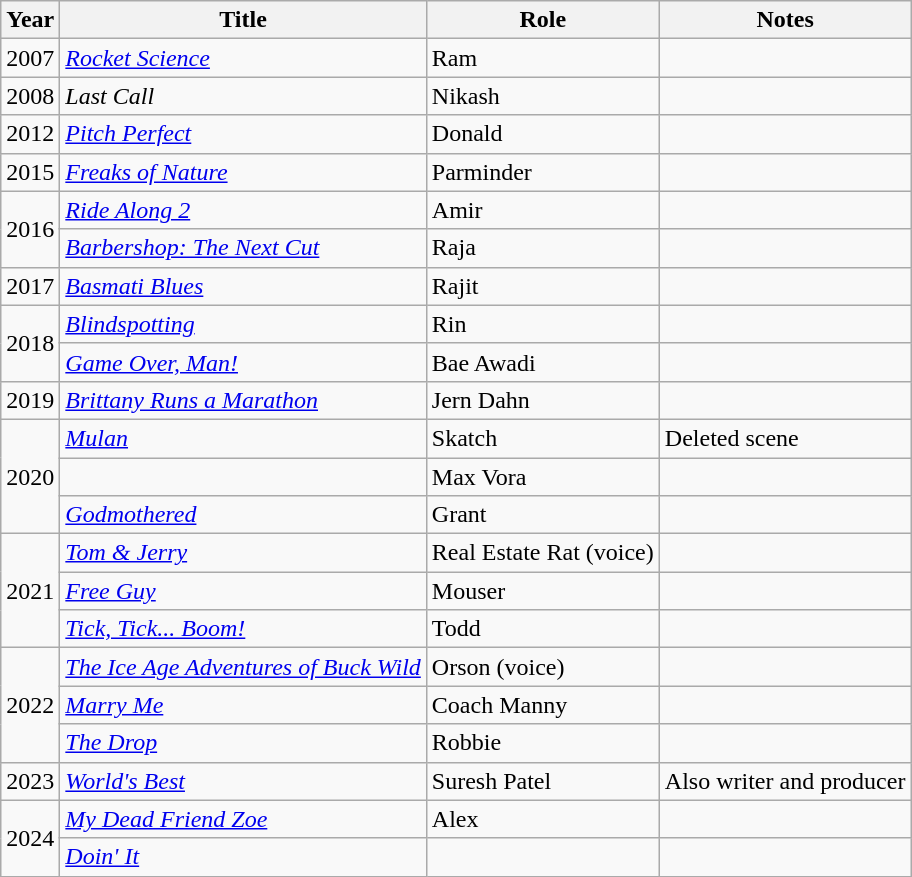<table class="wikitable sortable">
<tr>
<th>Year</th>
<th>Title</th>
<th>Role</th>
<th class="unsortable">Notes</th>
</tr>
<tr>
<td>2007</td>
<td><em><a href='#'>Rocket Science</a></em></td>
<td>Ram</td>
<td></td>
</tr>
<tr>
<td>2008</td>
<td><em>Last Call</em></td>
<td>Nikash</td>
<td></td>
</tr>
<tr>
<td>2012</td>
<td><em><a href='#'>Pitch Perfect</a></em></td>
<td>Donald</td>
<td></td>
</tr>
<tr>
<td>2015</td>
<td><em><a href='#'>Freaks of Nature</a></em></td>
<td>Parminder</td>
<td></td>
</tr>
<tr>
<td rowspan="2">2016</td>
<td><em><a href='#'>Ride Along 2</a></em></td>
<td>Amir</td>
<td></td>
</tr>
<tr>
<td><em><a href='#'>Barbershop: The Next Cut</a></em></td>
<td>Raja</td>
<td></td>
</tr>
<tr>
<td>2017</td>
<td><em><a href='#'>Basmati Blues</a></em></td>
<td>Rajit</td>
<td></td>
</tr>
<tr>
<td rowspan="2">2018</td>
<td><em><a href='#'>Blindspotting</a></em></td>
<td>Rin</td>
<td></td>
</tr>
<tr>
<td><em><a href='#'>Game Over, Man!</a></em></td>
<td>Bae Awadi</td>
<td></td>
</tr>
<tr>
<td>2019</td>
<td><em><a href='#'>Brittany Runs a Marathon</a></em></td>
<td>Jern Dahn</td>
<td></td>
</tr>
<tr>
<td rowspan="3">2020</td>
<td><em><a href='#'>Mulan</a></em></td>
<td>Skatch</td>
<td>Deleted scene</td>
</tr>
<tr>
<td><em></em></td>
<td>Max Vora</td>
<td></td>
</tr>
<tr>
<td><em><a href='#'>Godmothered</a></em></td>
<td>Grant</td>
<td></td>
</tr>
<tr>
<td rowspan="3">2021</td>
<td><em><a href='#'>Tom & Jerry</a></em></td>
<td>Real Estate Rat (voice)</td>
<td></td>
</tr>
<tr>
<td><em><a href='#'>Free Guy</a></em></td>
<td>Mouser</td>
<td></td>
</tr>
<tr>
<td><em><a href='#'>Tick, Tick... Boom!</a></em></td>
<td>Todd</td>
<td></td>
</tr>
<tr>
<td rowspan="3">2022</td>
<td><em><a href='#'>The Ice Age Adventures of Buck Wild</a></em></td>
<td>Orson (voice)</td>
<td></td>
</tr>
<tr>
<td><em><a href='#'>Marry Me</a></em></td>
<td>Coach Manny</td>
<td></td>
</tr>
<tr>
<td><em><a href='#'>The Drop</a></em></td>
<td>Robbie</td>
<td></td>
</tr>
<tr>
<td>2023</td>
<td><em><a href='#'>World's Best</a></em></td>
<td>Suresh Patel</td>
<td>Also writer and producer</td>
</tr>
<tr>
<td rowspan="2">2024</td>
<td><em><a href='#'>My Dead Friend Zoe</a></em></td>
<td>Alex</td>
<td></td>
</tr>
<tr>
<td><em><a href='#'>Doin' It</a></em></td>
<td></td>
<td></td>
</tr>
</table>
